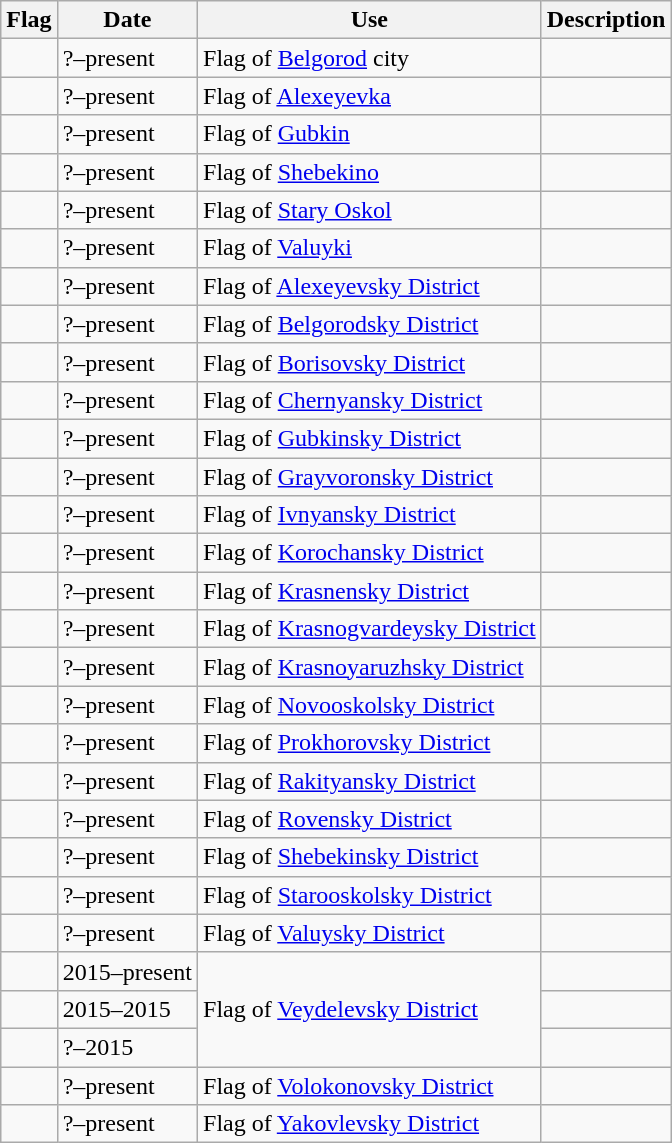<table class="wikitable">
<tr>
<th>Flag</th>
<th>Date</th>
<th>Use</th>
<th>Description</th>
</tr>
<tr>
<td></td>
<td>?–present</td>
<td>Flag of <a href='#'>Belgorod</a> city</td>
<td></td>
</tr>
<tr>
<td></td>
<td>?–present</td>
<td>Flag of <a href='#'>Alexeyevka</a></td>
<td></td>
</tr>
<tr>
<td></td>
<td>?–present</td>
<td>Flag of <a href='#'>Gubkin</a></td>
<td></td>
</tr>
<tr>
<td></td>
<td>?–present</td>
<td>Flag of <a href='#'>Shebekino</a></td>
<td></td>
</tr>
<tr>
<td></td>
<td>?–present</td>
<td>Flag of <a href='#'>Stary Oskol</a></td>
<td></td>
</tr>
<tr>
<td></td>
<td>?–present</td>
<td>Flag of <a href='#'>Valuyki</a></td>
<td></td>
</tr>
<tr>
<td></td>
<td>?–present</td>
<td>Flag of <a href='#'>Alexeyevsky District</a></td>
<td></td>
</tr>
<tr>
<td></td>
<td>?–present</td>
<td>Flag of <a href='#'>Belgorodsky District</a></td>
<td></td>
</tr>
<tr>
<td></td>
<td>?–present</td>
<td>Flag of <a href='#'>Borisovsky District</a></td>
<td></td>
</tr>
<tr>
<td></td>
<td>?–present</td>
<td>Flag of <a href='#'>Chernyansky District</a></td>
<td></td>
</tr>
<tr>
<td></td>
<td>?–present</td>
<td>Flag of <a href='#'>Gubkinsky District</a></td>
<td></td>
</tr>
<tr>
<td></td>
<td>?–present</td>
<td>Flag of <a href='#'>Grayvoronsky District</a></td>
<td></td>
</tr>
<tr>
<td></td>
<td>?–present</td>
<td>Flag of <a href='#'>Ivnyansky District</a></td>
<td></td>
</tr>
<tr>
<td></td>
<td>?–present</td>
<td>Flag of <a href='#'>Korochansky District</a></td>
<td></td>
</tr>
<tr>
<td></td>
<td>?–present</td>
<td>Flag of <a href='#'>Krasnensky District</a></td>
<td></td>
</tr>
<tr>
<td></td>
<td>?–present</td>
<td>Flag of <a href='#'>Krasnogvardeysky District</a></td>
<td></td>
</tr>
<tr>
<td></td>
<td>?–present</td>
<td>Flag of <a href='#'>Krasnoyaruzhsky District</a></td>
<td></td>
</tr>
<tr>
<td></td>
<td>?–present</td>
<td>Flag of <a href='#'>Novooskolsky District</a></td>
<td></td>
</tr>
<tr>
<td></td>
<td>?–present</td>
<td>Flag of <a href='#'>Prokhorovsky District</a></td>
<td></td>
</tr>
<tr>
<td></td>
<td>?–present</td>
<td>Flag of <a href='#'>Rakityansky District</a></td>
<td></td>
</tr>
<tr>
<td></td>
<td>?–present</td>
<td>Flag of <a href='#'>Rovensky District</a></td>
<td></td>
</tr>
<tr>
<td></td>
<td>?–present</td>
<td>Flag of <a href='#'>Shebekinsky District</a></td>
<td></td>
</tr>
<tr>
<td></td>
<td>?–present</td>
<td>Flag of <a href='#'>Starooskolsky District</a></td>
<td></td>
</tr>
<tr>
<td></td>
<td>?–present</td>
<td>Flag of <a href='#'>Valuysky District</a></td>
<td></td>
</tr>
<tr>
<td></td>
<td>2015–present</td>
<td rowspan="3">Flag of <a href='#'>Veydelevsky District</a></td>
<td></td>
</tr>
<tr>
<td></td>
<td>2015–2015</td>
<td></td>
</tr>
<tr>
<td></td>
<td>?–2015</td>
<td></td>
</tr>
<tr>
<td></td>
<td>?–present</td>
<td>Flag of <a href='#'>Volokonovsky District</a></td>
<td></td>
</tr>
<tr>
<td></td>
<td>?–present</td>
<td>Flag of <a href='#'>Yakovlevsky District</a></td>
<td></td>
</tr>
</table>
